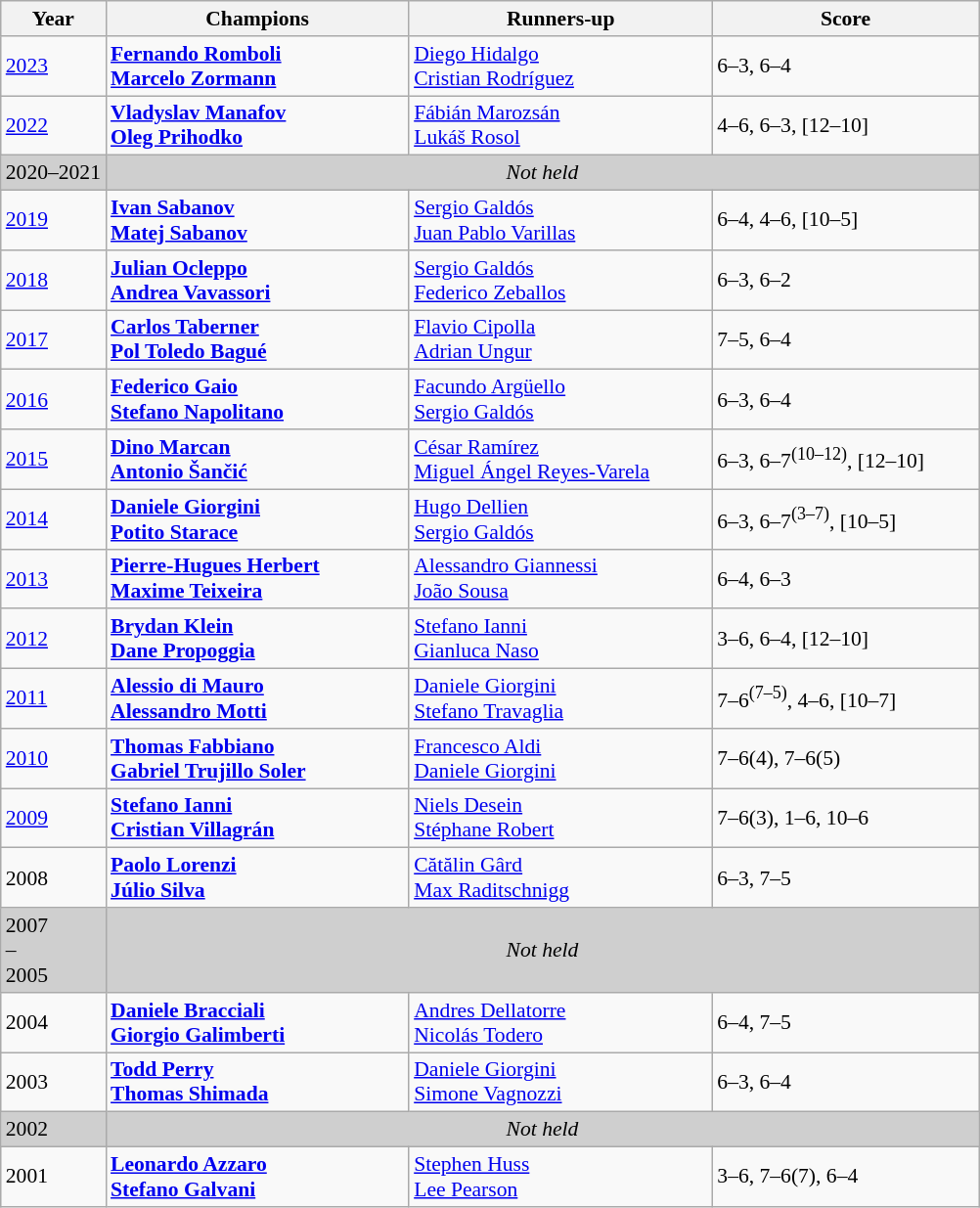<table class="wikitable" style="font-size:90%">
<tr>
<th>Year</th>
<th width="200">Champions</th>
<th width="200">Runners-up</th>
<th width="175">Score</th>
</tr>
<tr>
<td><a href='#'>2023</a></td>
<td> <strong><a href='#'>Fernando Romboli</a></strong><br> <strong><a href='#'>Marcelo Zormann</a></strong></td>
<td> <a href='#'>Diego Hidalgo</a><br> <a href='#'>Cristian Rodríguez</a></td>
<td>6–3, 6–4</td>
</tr>
<tr>
<td><a href='#'>2022</a></td>
<td> <strong><a href='#'>Vladyslav Manafov</a></strong><br> <strong><a href='#'>Oleg Prihodko</a></strong></td>
<td> <a href='#'>Fábián Marozsán</a><br> <a href='#'>Lukáš Rosol</a></td>
<td>4–6, 6–3, [12–10]</td>
</tr>
<tr>
<td style="background:#cfcfcf">2020–2021</td>
<td colspan=3 align=center style="background:#cfcfcf"><em>Not held</em></td>
</tr>
<tr>
<td><a href='#'>2019</a></td>
<td> <strong><a href='#'>Ivan Sabanov</a></strong><br> <strong><a href='#'>Matej Sabanov</a></strong></td>
<td> <a href='#'>Sergio Galdós</a><br> <a href='#'>Juan Pablo Varillas</a></td>
<td>6–4, 4–6, [10–5]</td>
</tr>
<tr>
<td><a href='#'>2018</a></td>
<td> <strong><a href='#'>Julian Ocleppo</a></strong><br> <strong><a href='#'>Andrea Vavassori</a></strong></td>
<td> <a href='#'>Sergio Galdós</a><br> <a href='#'>Federico Zeballos</a></td>
<td>6–3, 6–2</td>
</tr>
<tr>
<td><a href='#'>2017</a></td>
<td> <strong><a href='#'>Carlos Taberner</a></strong><br> <strong><a href='#'>Pol Toledo Bagué</a></strong></td>
<td> <a href='#'>Flavio Cipolla</a><br> <a href='#'>Adrian Ungur</a></td>
<td>7–5, 6–4</td>
</tr>
<tr>
<td><a href='#'>2016</a></td>
<td> <strong><a href='#'>Federico Gaio</a></strong><br> <strong><a href='#'>Stefano Napolitano</a></strong></td>
<td> <a href='#'>Facundo Argüello</a><br> <a href='#'>Sergio Galdós</a></td>
<td>6–3, 6–4</td>
</tr>
<tr>
<td><a href='#'>2015</a></td>
<td> <strong><a href='#'>Dino Marcan</a></strong> <br>  <strong><a href='#'>Antonio Šančić</a></strong></td>
<td> <a href='#'>César Ramírez</a> <br>  <a href='#'>Miguel Ángel Reyes-Varela</a></td>
<td>6–3, 6–7<sup>(10–12)</sup>, [12–10]</td>
</tr>
<tr>
<td><a href='#'>2014</a></td>
<td> <strong><a href='#'>Daniele Giorgini</a> <br> <a href='#'>Potito Starace</a></strong></td>
<td> <a href='#'>Hugo Dellien</a> <br>  <a href='#'>Sergio Galdós</a></td>
<td>6–3, 6–7<sup>(3–7)</sup>, [10–5]</td>
</tr>
<tr>
<td><a href='#'>2013</a></td>
<td> <strong><a href='#'>Pierre-Hugues Herbert</a> <br> <a href='#'>Maxime Teixeira</a></strong></td>
<td> <a href='#'>Alessandro Giannessi</a> <br>  <a href='#'>João Sousa</a></td>
<td>6–4, 6–3</td>
</tr>
<tr>
<td><a href='#'>2012</a></td>
<td> <strong><a href='#'>Brydan Klein</a></strong><br> <strong><a href='#'>Dane Propoggia</a></strong></td>
<td> <a href='#'>Stefano Ianni</a><br> <a href='#'>Gianluca Naso</a></td>
<td>3–6, 6–4, [12–10]</td>
</tr>
<tr>
<td><a href='#'>2011</a></td>
<td> <strong><a href='#'>Alessio di Mauro</a></strong><br> <strong><a href='#'>Alessandro Motti</a></strong></td>
<td> <a href='#'>Daniele Giorgini</a><br> <a href='#'>Stefano Travaglia</a></td>
<td>7–6<sup>(7–5)</sup>, 4–6, [10–7]</td>
</tr>
<tr>
<td><a href='#'>2010</a></td>
<td> <strong><a href='#'>Thomas Fabbiano</a></strong><br> <strong><a href='#'>Gabriel Trujillo Soler</a></strong></td>
<td> <a href='#'>Francesco Aldi</a><br> <a href='#'>Daniele Giorgini</a></td>
<td>7–6(4), 7–6(5)</td>
</tr>
<tr>
<td><a href='#'>2009</a></td>
<td> <strong><a href='#'>Stefano Ianni</a></strong><br> <strong><a href='#'>Cristian Villagrán</a></strong></td>
<td> <a href='#'>Niels Desein</a><br> <a href='#'>Stéphane Robert</a></td>
<td>7–6(3), 1–6, 10–6</td>
</tr>
<tr>
<td>2008</td>
<td> <strong><a href='#'>Paolo Lorenzi</a></strong><br> <strong><a href='#'>Júlio Silva</a></strong></td>
<td> <a href='#'>Cătălin Gârd</a><br> <a href='#'>Max Raditschnigg</a></td>
<td>6–3, 7–5</td>
</tr>
<tr>
<td style="background:#cfcfcf">2007<br>–<br>2005</td>
<td colspan=3 align=center style="background:#cfcfcf"><em>Not held</em></td>
</tr>
<tr>
<td>2004</td>
<td> <strong><a href='#'>Daniele Bracciali</a></strong><br> <strong><a href='#'>Giorgio Galimberti</a></strong></td>
<td> <a href='#'>Andres Dellatorre</a><br> <a href='#'>Nicolás Todero</a></td>
<td>6–4, 7–5</td>
</tr>
<tr>
<td>2003</td>
<td> <strong><a href='#'>Todd Perry</a></strong><br> <strong><a href='#'>Thomas Shimada</a></strong></td>
<td> <a href='#'>Daniele Giorgini</a><br> <a href='#'>Simone Vagnozzi</a></td>
<td>6–3, 6–4</td>
</tr>
<tr>
<td style="background:#cfcfcf">2002</td>
<td colspan=3 align=center style="background:#cfcfcf"><em>Not held</em></td>
</tr>
<tr>
<td>2001</td>
<td> <strong><a href='#'>Leonardo Azzaro</a></strong><br> <strong><a href='#'>Stefano Galvani</a></strong></td>
<td> <a href='#'>Stephen Huss</a><br> <a href='#'>Lee Pearson</a></td>
<td>3–6, 7–6(7), 6–4</td>
</tr>
</table>
